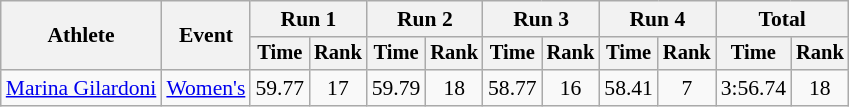<table class="wikitable" style="font-size:90%">
<tr>
<th rowspan="2">Athlete</th>
<th rowspan="2">Event</th>
<th colspan="2">Run 1</th>
<th colspan="2">Run 2</th>
<th colspan="2">Run 3</th>
<th colspan="2">Run 4</th>
<th colspan="2">Total</th>
</tr>
<tr style="font-size:95%">
<th>Time</th>
<th>Rank</th>
<th>Time</th>
<th>Rank</th>
<th>Time</th>
<th>Rank</th>
<th>Time</th>
<th>Rank</th>
<th>Time</th>
<th>Rank</th>
</tr>
<tr align=center>
<td align=left><a href='#'>Marina Gilardoni</a></td>
<td align=left><a href='#'>Women's</a></td>
<td>59.77</td>
<td>17</td>
<td>59.79</td>
<td>18</td>
<td>58.77</td>
<td>16</td>
<td>58.41</td>
<td>7</td>
<td>3:56.74</td>
<td>18</td>
</tr>
</table>
